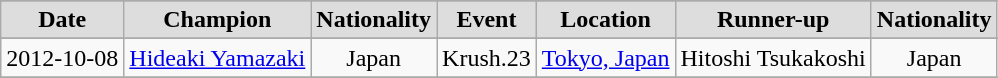<table class="wikitable" style="text-align:center">
<tr>
</tr>
<tr bgcolor="#dddddd">
<td><strong>Date</strong></td>
<td><strong>Champion</strong></td>
<td><strong>Nationality</strong></td>
<td><strong>Event</strong></td>
<td><strong>Location</strong></td>
<td><strong>Runner-up</strong></td>
<td><strong>Nationality</strong></td>
</tr>
<tr>
</tr>
<tr>
<td>2012-10-08</td>
<td><a href='#'>Hideaki Yamazaki</a></td>
<td> Japan</td>
<td>Krush.23</td>
<td><a href='#'>Tokyo, Japan</a></td>
<td>Hitoshi Tsukakoshi</td>
<td> Japan</td>
</tr>
<tr>
</tr>
</table>
